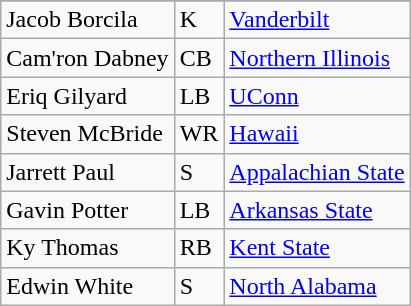<table class="wikitable">
<tr>
</tr>
<tr>
<td>Jacob Borcila</td>
<td>K</td>
<td><a href='#'>Vanderbilt</a></td>
</tr>
<tr>
<td>Cam'ron Dabney</td>
<td>CB</td>
<td><a href='#'>Northern Illinois</a></td>
</tr>
<tr>
<td>Eriq Gilyard</td>
<td>LB</td>
<td><a href='#'>UConn</a></td>
</tr>
<tr>
<td>Steven McBride</td>
<td>WR</td>
<td><a href='#'>Hawaii</a></td>
</tr>
<tr>
<td>Jarrett Paul</td>
<td>S</td>
<td><a href='#'>Appalachian State</a></td>
</tr>
<tr>
<td>Gavin Potter</td>
<td>LB</td>
<td><a href='#'>Arkansas State</a></td>
</tr>
<tr>
<td>Ky Thomas</td>
<td>RB</td>
<td><a href='#'>Kent State</a></td>
</tr>
<tr>
<td>Edwin White</td>
<td>S</td>
<td><a href='#'>North Alabama</a></td>
</tr>
</table>
